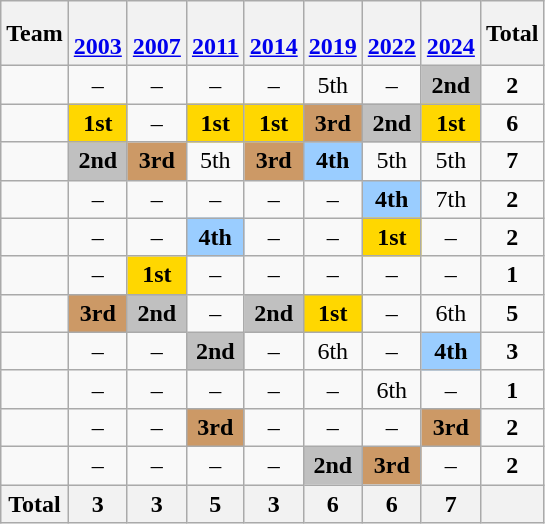<table class="wikitable" style="text-align:center">
<tr>
<th>Team</th>
<th><br><a href='#'>2003</a></th>
<th><br><a href='#'>2007</a></th>
<th><br><a href='#'>2011</a></th>
<th><br><a href='#'>2014</a></th>
<th><br><a href='#'>2019</a></th>
<th><br><a href='#'>2022</a></th>
<th><br><a href='#'>2024</a></th>
<th>Total</th>
</tr>
<tr>
<td align=left></td>
<td>–</td>
<td>–</td>
<td>–</td>
<td>–</td>
<td>5th</td>
<td>–</td>
<td bgcolor=silver><strong>2nd</strong></td>
<td><strong>2</strong></td>
</tr>
<tr>
<td align=left></td>
<td bgcolor=gold><strong>1st</strong></td>
<td>–</td>
<td bgcolor=gold><strong>1st</strong></td>
<td bgcolor=gold><strong>1st</strong></td>
<td bgcolor=cc9966><strong>3rd</strong></td>
<td bgcolor=silver><strong>2nd</strong></td>
<td bgcolor=gold><strong>1st</strong></td>
<td><strong>6</strong></td>
</tr>
<tr>
<td align=left></td>
<td bgcolor=silver><strong>2nd</strong></td>
<td bgcolor=cc9966><strong>3rd</strong></td>
<td>5th</td>
<td bgcolor=cc9966><strong>3rd</strong></td>
<td bgcolor=9acdff><strong>4th</strong></td>
<td>5th</td>
<td>5th</td>
<td><strong>7</strong></td>
</tr>
<tr>
<td align=left></td>
<td>–</td>
<td>–</td>
<td>–</td>
<td>–</td>
<td>–</td>
<td bgcolor=9acdff><strong>4th</strong></td>
<td>7th</td>
<td><strong>2</strong></td>
</tr>
<tr>
<td align=left></td>
<td>–</td>
<td>–</td>
<td bgcolor=9acdff><strong>4th</strong></td>
<td>–</td>
<td>–</td>
<td bgcolor=gold><strong>1st</strong></td>
<td>–</td>
<td><strong>2</strong></td>
</tr>
<tr>
<td align=left></td>
<td>–</td>
<td bgcolor=gold><strong>1st</strong></td>
<td>–</td>
<td>–</td>
<td>–</td>
<td>–</td>
<td>–</td>
<td><strong>1</strong></td>
</tr>
<tr>
<td align=left></td>
<td bgcolor=cc9966><strong>3rd</strong></td>
<td bgcolor=silver><strong>2nd</strong></td>
<td>–</td>
<td bgcolor=silver><strong>2nd</strong></td>
<td bgcolor=gold><strong>1st</strong></td>
<td>–</td>
<td>6th</td>
<td><strong>5</strong></td>
</tr>
<tr>
<td align=left></td>
<td>–</td>
<td>–</td>
<td bgcolor=silver><strong>2nd</strong></td>
<td>–</td>
<td>6th</td>
<td>–</td>
<td bgcolor=9acdff><strong>4th</strong></td>
<td><strong>3</strong></td>
</tr>
<tr>
<td align=left></td>
<td>–</td>
<td>–</td>
<td>–</td>
<td>–</td>
<td>–</td>
<td>6th</td>
<td>–</td>
<td><strong>1</strong></td>
</tr>
<tr>
<td align=left></td>
<td>–</td>
<td>–</td>
<td bgcolor=cc9966><strong>3rd</strong></td>
<td>–</td>
<td>–</td>
<td>–</td>
<td bgcolor=cc9966><strong>3rd</strong></td>
<td><strong>2</strong></td>
</tr>
<tr>
<td align=left></td>
<td>–</td>
<td>–</td>
<td>–</td>
<td>–</td>
<td bgcolor=silver><strong>2nd</strong></td>
<td bgcolor=cc9966><strong>3rd</strong></td>
<td>–</td>
<td><strong>2</strong></td>
</tr>
<tr>
<th>Total</th>
<th>3</th>
<th>3</th>
<th>5</th>
<th>3</th>
<th>6</th>
<th>6</th>
<th>7</th>
<th></th>
</tr>
</table>
